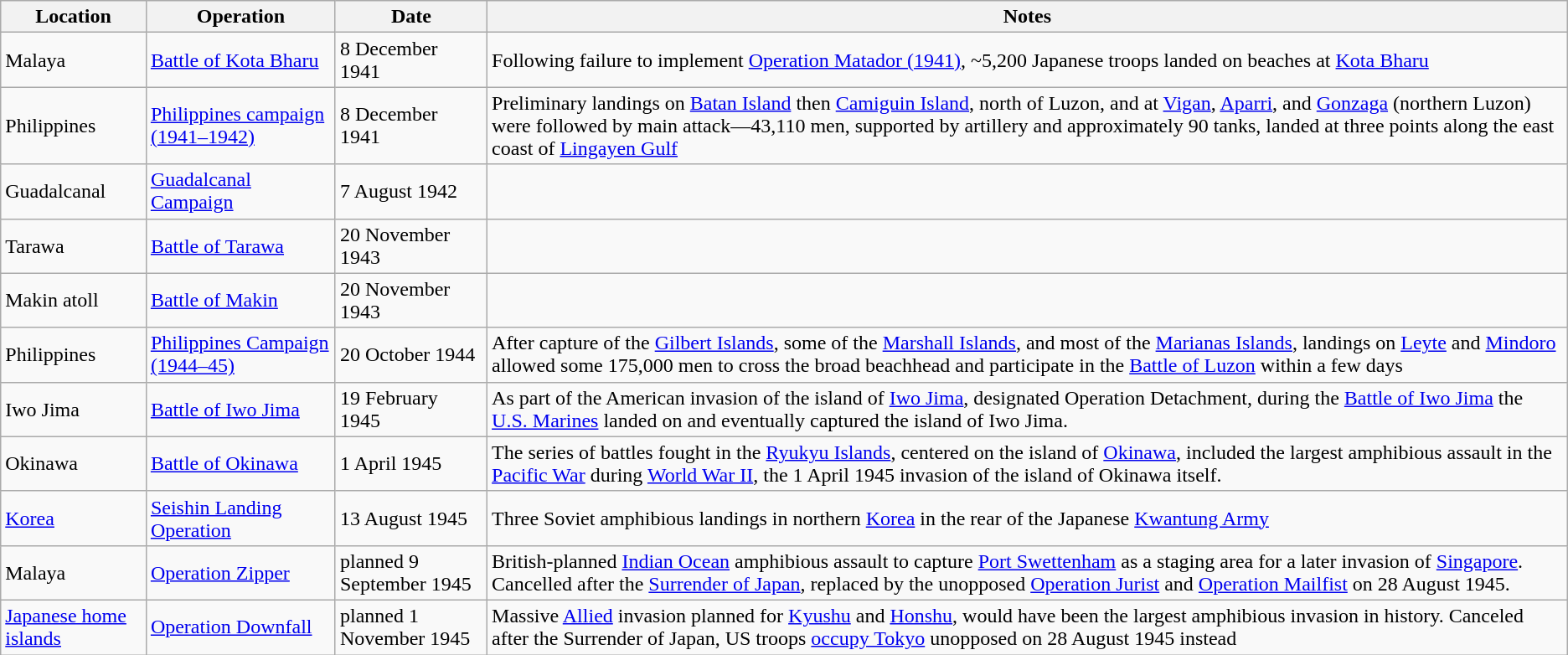<table class="wikitable">
<tr>
<th>Location</th>
<th>Operation</th>
<th>Date</th>
<th>Notes</th>
</tr>
<tr>
<td>Malaya</td>
<td><a href='#'>Battle of Kota Bharu</a></td>
<td>8 December 1941</td>
<td>Following failure to implement <a href='#'>Operation Matador (1941)</a>, ~5,200 Japanese troops landed on beaches at <a href='#'>Kota Bharu</a></td>
</tr>
<tr>
<td>Philippines</td>
<td><a href='#'>Philippines campaign (1941–1942)</a></td>
<td>8 December 1941</td>
<td>Preliminary landings on <a href='#'>Batan Island</a> then <a href='#'>Camiguin Island</a>, north of Luzon, and at <a href='#'>Vigan</a>, <a href='#'>Aparri</a>, and <a href='#'>Gonzaga</a> (northern Luzon) were followed by main attack—43,110 men, supported by artillery and approximately 90 tanks, landed at three points along the east coast of <a href='#'>Lingayen Gulf</a></td>
</tr>
<tr>
<td>Guadalcanal</td>
<td><a href='#'>Guadalcanal Campaign</a></td>
<td>7 August 1942</td>
<td></td>
</tr>
<tr>
<td>Tarawa</td>
<td><a href='#'>Battle of Tarawa</a></td>
<td>20 November 1943</td>
<td></td>
</tr>
<tr>
<td>Makin atoll</td>
<td><a href='#'>Battle of Makin</a></td>
<td>20 November 1943</td>
<td></td>
</tr>
<tr>
<td>Philippines</td>
<td><a href='#'>Philippines Campaign (1944–45)</a></td>
<td>20 October 1944</td>
<td>After capture of the <a href='#'>Gilbert Islands</a>, some of the <a href='#'>Marshall Islands</a>, and most of the <a href='#'>Marianas Islands</a>, landings on <a href='#'>Leyte</a> and <a href='#'>Mindoro</a> allowed some 175,000 men to cross the broad beachhead and participate in the <a href='#'>Battle of Luzon</a> within a few days</td>
</tr>
<tr>
<td>Iwo Jima</td>
<td><a href='#'>Battle of Iwo Jima</a></td>
<td>19 February 1945</td>
<td>As part of the American invasion of the island of <a href='#'>Iwo Jima</a>, designated Operation Detachment, during the <a href='#'>Battle of Iwo Jima</a> the <a href='#'>U.S. Marines</a> landed on and eventually captured the island of Iwo Jima.</td>
</tr>
<tr>
<td>Okinawa</td>
<td><a href='#'>Battle of Okinawa</a></td>
<td>1 April 1945</td>
<td>The series of battles fought in the <a href='#'>Ryukyu Islands</a>, centered on the island of <a href='#'>Okinawa</a>, included the largest amphibious assault in the <a href='#'>Pacific War</a> during <a href='#'>World War II</a>, the 1 April 1945 invasion of the island of Okinawa itself.</td>
</tr>
<tr>
<td><a href='#'>Korea</a></td>
<td><a href='#'>Seishin Landing Operation</a></td>
<td>13 August 1945</td>
<td>Three Soviet amphibious landings in northern <a href='#'>Korea</a> in the rear of the Japanese <a href='#'>Kwantung Army</a></td>
</tr>
<tr>
<td>Malaya</td>
<td><a href='#'>Operation Zipper</a></td>
<td>planned 9 September 1945</td>
<td>British-planned <a href='#'>Indian Ocean</a> amphibious assault to capture <a href='#'>Port Swettenham</a> as a staging area for a later invasion of <a href='#'>Singapore</a>. Cancelled after the <a href='#'>Surrender of Japan</a>, replaced by the unopposed <a href='#'>Operation Jurist</a> and <a href='#'>Operation Mailfist</a> on 28 August 1945.</td>
</tr>
<tr>
<td><a href='#'>Japanese home islands</a></td>
<td><a href='#'>Operation Downfall</a></td>
<td>planned 1 November 1945</td>
<td>Massive <a href='#'>Allied</a> invasion planned for <a href='#'>Kyushu</a> and <a href='#'>Honshu</a>, would have been the largest amphibious invasion in history. Canceled after the Surrender of Japan, US troops <a href='#'>occupy Tokyo</a> unopposed on 28 August 1945 instead</td>
</tr>
</table>
